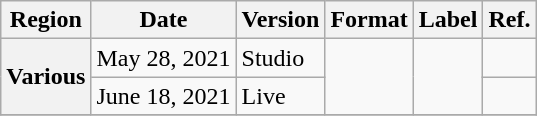<table class="wikitable plainrowheaders">
<tr>
<th scope="col">Region</th>
<th scope="col">Date</th>
<th scope="col">Version</th>
<th scope="col">Format</th>
<th scope="col">Label</th>
<th scope="col">Ref.</th>
</tr>
<tr>
<th scope="row" rowspan="2">Various</th>
<td>May 28, 2021</td>
<td>Studio<br></td>
<td rowspan="2"></td>
<td rowspan="2"></td>
<td></td>
</tr>
<tr>
<td>June 18, 2021</td>
<td>Live<br></td>
<td></td>
</tr>
<tr>
</tr>
</table>
